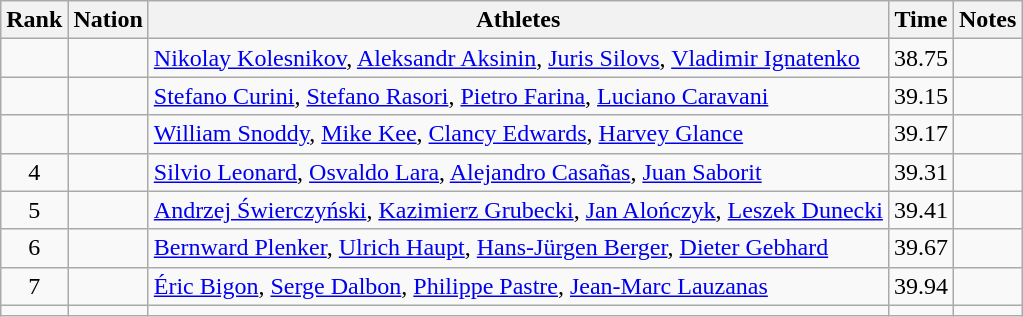<table class="wikitable sortable" style="text-align:center">
<tr>
<th>Rank</th>
<th>Nation</th>
<th>Athletes</th>
<th>Time</th>
<th>Notes</th>
</tr>
<tr>
<td></td>
<td align=left></td>
<td align=left><a href='#'>Nikolay Kolesnikov</a>, <a href='#'>Aleksandr Aksinin</a>, <a href='#'>Juris Silovs</a>, <a href='#'>Vladimir Ignatenko</a></td>
<td>38.75</td>
<td></td>
</tr>
<tr>
<td></td>
<td align=left></td>
<td align=left><a href='#'>Stefano Curini</a>, <a href='#'>Stefano Rasori</a>, <a href='#'>Pietro Farina</a>, <a href='#'>Luciano Caravani</a></td>
<td>39.15</td>
<td></td>
</tr>
<tr>
<td></td>
<td align=left></td>
<td align=left><a href='#'>William Snoddy</a>, <a href='#'>Mike Kee</a>, <a href='#'>Clancy Edwards</a>, <a href='#'>Harvey Glance</a></td>
<td>39.17</td>
<td></td>
</tr>
<tr>
<td>4</td>
<td align=left></td>
<td align=left><a href='#'>Silvio Leonard</a>, <a href='#'>Osvaldo Lara</a>, <a href='#'>Alejandro Casañas</a>, <a href='#'>Juan Saborit</a></td>
<td>39.31</td>
<td></td>
</tr>
<tr>
<td>5</td>
<td align=left></td>
<td align=left><a href='#'>Andrzej Świerczyński</a>, <a href='#'>Kazimierz Grubecki</a>, <a href='#'>Jan Alończyk</a>, <a href='#'>Leszek Dunecki</a></td>
<td>39.41</td>
<td></td>
</tr>
<tr>
<td>6</td>
<td align=left></td>
<td align=left><a href='#'>Bernward Plenker</a>, <a href='#'>Ulrich Haupt</a>, <a href='#'>Hans-Jürgen Berger</a>, <a href='#'>Dieter Gebhard</a></td>
<td>39.67</td>
<td></td>
</tr>
<tr>
<td>7</td>
<td align=left></td>
<td align=left><a href='#'>Éric Bigon</a>, <a href='#'>Serge Dalbon</a>, <a href='#'>Philippe Pastre</a>, <a href='#'>Jean-Marc Lauzanas</a></td>
<td>39.94</td>
<td></td>
</tr>
<tr>
<td></td>
<td align=left></td>
<td align=left></td>
<td></td>
<td></td>
</tr>
</table>
